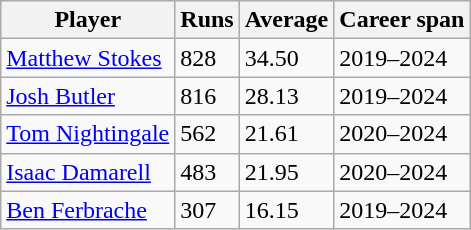<table class="wikitable">
<tr>
<th>Player</th>
<th>Runs</th>
<th>Average</th>
<th>Career span</th>
</tr>
<tr>
<td><a href='#'>Matthew Stokes</a></td>
<td>828</td>
<td>34.50</td>
<td>2019–2024</td>
</tr>
<tr>
<td><a href='#'>Josh Butler</a></td>
<td>816</td>
<td>28.13</td>
<td>2019–2024</td>
</tr>
<tr>
<td><a href='#'>Tom Nightingale</a></td>
<td>562</td>
<td>21.61</td>
<td>2020–2024</td>
</tr>
<tr>
<td><a href='#'>Isaac Damarell</a></td>
<td>483</td>
<td>21.95</td>
<td>2020–2024</td>
</tr>
<tr>
<td><a href='#'>Ben Ferbrache</a></td>
<td>307</td>
<td>16.15</td>
<td>2019–2024</td>
</tr>
</table>
